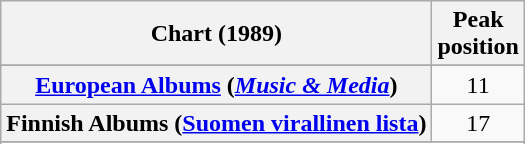<table class="wikitable sortable plainrowheaders" style="text-align:center">
<tr>
<th scope="col">Chart (1989)</th>
<th scope="col">Peak<br>position</th>
</tr>
<tr>
</tr>
<tr>
</tr>
<tr>
<th scope="row"><a href='#'>European Albums</a> (<em><a href='#'>Music & Media</a></em>)</th>
<td>11</td>
</tr>
<tr>
<th scope="row">Finnish Albums (<a href='#'>Suomen virallinen lista</a>)</th>
<td>17</td>
</tr>
<tr>
</tr>
<tr>
</tr>
<tr>
</tr>
</table>
